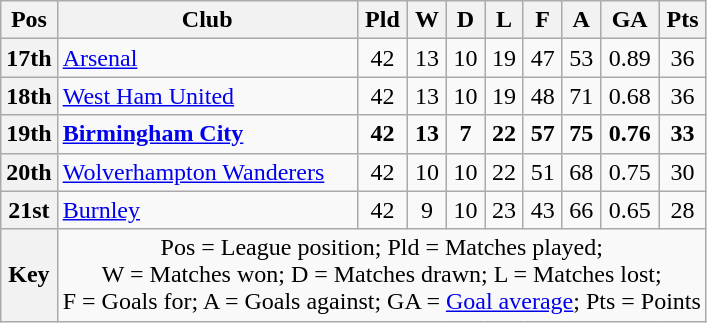<table class="wikitable" style="text-align:center">
<tr>
<th scope="col">Pos</th>
<th scope="col">Club</th>
<th scope="col">Pld</th>
<th scope="col">W</th>
<th scope="col">D</th>
<th scope="col">L</th>
<th scope="col">F</th>
<th scope="col">A</th>
<th scope="col">GA</th>
<th scope="col">Pts</th>
</tr>
<tr>
<th scope="row">17th</th>
<td align="left"><a href='#'>Arsenal</a></td>
<td>42</td>
<td>13</td>
<td>10</td>
<td>19</td>
<td>47</td>
<td>53</td>
<td>0.89</td>
<td>36</td>
</tr>
<tr>
<th scope="row">18th</th>
<td align="left"><a href='#'>West Ham United</a></td>
<td>42</td>
<td>13</td>
<td>10</td>
<td>19</td>
<td>48</td>
<td>71</td>
<td>0.68</td>
<td>36</td>
</tr>
<tr style="font-weight:bold">
<th scope="row">19th</th>
<td align="left"><a href='#'>Birmingham City</a></td>
<td>42</td>
<td>13</td>
<td>7</td>
<td>22</td>
<td>57</td>
<td>75</td>
<td>0.76</td>
<td>33</td>
</tr>
<tr>
<th scope="row">20th</th>
<td align="left"><a href='#'>Wolverhampton Wanderers</a></td>
<td>42</td>
<td>10</td>
<td>10</td>
<td>22</td>
<td>51</td>
<td>68</td>
<td>0.75</td>
<td>30</td>
</tr>
<tr>
<th scope="row">21st</th>
<td align="left"><a href='#'>Burnley</a></td>
<td>42</td>
<td>9</td>
<td>10</td>
<td>23</td>
<td>43</td>
<td>66</td>
<td>0.65</td>
<td>28</td>
</tr>
<tr>
<th scope="row">Key</th>
<td colspan="9">Pos = League position; Pld = Matches played;<br>W = Matches won; D = Matches drawn; L = Matches lost;<br>F = Goals for; A = Goals against; GA = <a href='#'>Goal average</a>; Pts = Points</td>
</tr>
</table>
